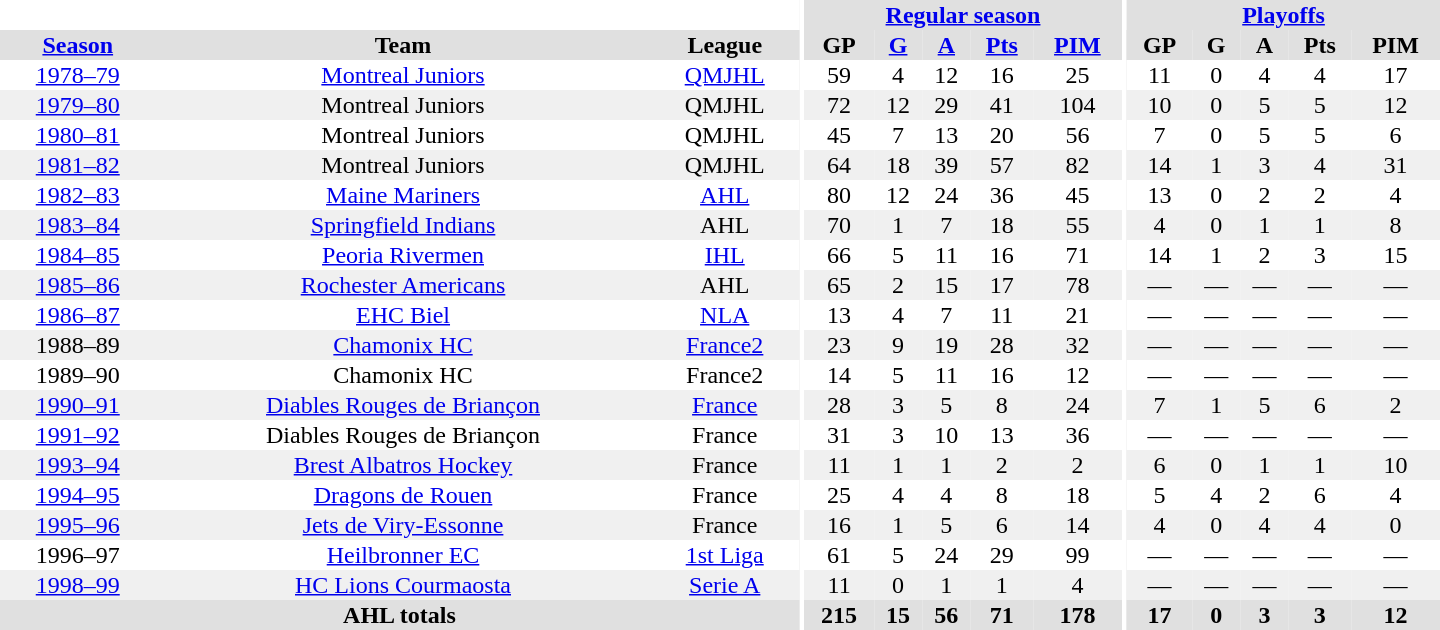<table border="0" cellpadding="1" cellspacing="0" style="text-align:center; width:60em">
<tr bgcolor="#e0e0e0">
<th colspan="3" bgcolor="#ffffff"></th>
<th rowspan="101" bgcolor="#ffffff"></th>
<th colspan="5"><a href='#'>Regular season</a></th>
<th rowspan="101" bgcolor="#ffffff"></th>
<th colspan="5"><a href='#'>Playoffs</a></th>
</tr>
<tr bgcolor="#e0e0e0">
<th><a href='#'>Season</a></th>
<th>Team</th>
<th>League</th>
<th>GP</th>
<th><a href='#'>G</a></th>
<th><a href='#'>A</a></th>
<th><a href='#'>Pts</a></th>
<th><a href='#'>PIM</a></th>
<th>GP</th>
<th>G</th>
<th>A</th>
<th>Pts</th>
<th>PIM</th>
</tr>
<tr>
<td><a href='#'>1978–79</a></td>
<td><a href='#'>Montreal Juniors</a></td>
<td><a href='#'>QMJHL</a></td>
<td>59</td>
<td>4</td>
<td>12</td>
<td>16</td>
<td>25</td>
<td>11</td>
<td>0</td>
<td>4</td>
<td>4</td>
<td>17</td>
</tr>
<tr bgcolor="#f0f0f0">
<td><a href='#'>1979–80</a></td>
<td>Montreal Juniors</td>
<td>QMJHL</td>
<td>72</td>
<td>12</td>
<td>29</td>
<td>41</td>
<td>104</td>
<td>10</td>
<td>0</td>
<td>5</td>
<td>5</td>
<td>12</td>
</tr>
<tr>
<td><a href='#'>1980–81</a></td>
<td>Montreal Juniors</td>
<td>QMJHL</td>
<td>45</td>
<td>7</td>
<td>13</td>
<td>20</td>
<td>56</td>
<td>7</td>
<td>0</td>
<td>5</td>
<td>5</td>
<td>6</td>
</tr>
<tr bgcolor="#f0f0f0">
<td><a href='#'>1981–82</a></td>
<td>Montreal Juniors</td>
<td>QMJHL</td>
<td>64</td>
<td>18</td>
<td>39</td>
<td>57</td>
<td>82</td>
<td>14</td>
<td>1</td>
<td>3</td>
<td>4</td>
<td>31</td>
</tr>
<tr>
<td><a href='#'>1982–83</a></td>
<td><a href='#'>Maine Mariners</a></td>
<td><a href='#'>AHL</a></td>
<td>80</td>
<td>12</td>
<td>24</td>
<td>36</td>
<td>45</td>
<td>13</td>
<td>0</td>
<td>2</td>
<td>2</td>
<td>4</td>
</tr>
<tr bgcolor="#f0f0f0">
<td><a href='#'>1983–84</a></td>
<td><a href='#'>Springfield Indians</a></td>
<td>AHL</td>
<td>70</td>
<td>1</td>
<td>7</td>
<td>18</td>
<td>55</td>
<td>4</td>
<td>0</td>
<td>1</td>
<td>1</td>
<td>8</td>
</tr>
<tr>
<td><a href='#'>1984–85</a></td>
<td><a href='#'>Peoria Rivermen</a></td>
<td><a href='#'>IHL</a></td>
<td>66</td>
<td>5</td>
<td>11</td>
<td>16</td>
<td>71</td>
<td>14</td>
<td>1</td>
<td>2</td>
<td>3</td>
<td>15</td>
</tr>
<tr bgcolor="#f0f0f0">
<td><a href='#'>1985–86</a></td>
<td><a href='#'>Rochester Americans</a></td>
<td>AHL</td>
<td>65</td>
<td>2</td>
<td>15</td>
<td>17</td>
<td>78</td>
<td>—</td>
<td>—</td>
<td>—</td>
<td>—</td>
<td>—</td>
</tr>
<tr>
<td><a href='#'>1986–87</a></td>
<td><a href='#'>EHC Biel</a></td>
<td><a href='#'>NLA</a></td>
<td>13</td>
<td>4</td>
<td>7</td>
<td>11</td>
<td>21</td>
<td>—</td>
<td>—</td>
<td>—</td>
<td>—</td>
<td>—</td>
</tr>
<tr bgcolor="#f0f0f0">
<td>1988–89</td>
<td><a href='#'>Chamonix HC</a></td>
<td><a href='#'>France2</a></td>
<td>23</td>
<td>9</td>
<td>19</td>
<td>28</td>
<td>32</td>
<td>—</td>
<td>—</td>
<td>—</td>
<td>—</td>
<td>—</td>
</tr>
<tr>
<td>1989–90</td>
<td>Chamonix HC</td>
<td>France2</td>
<td>14</td>
<td>5</td>
<td>11</td>
<td>16</td>
<td>12</td>
<td>—</td>
<td>—</td>
<td>—</td>
<td>—</td>
<td>—</td>
</tr>
<tr bgcolor="#f0f0f0">
<td><a href='#'>1990–91</a></td>
<td><a href='#'>Diables Rouges de Briançon</a></td>
<td><a href='#'>France</a></td>
<td>28</td>
<td>3</td>
<td>5</td>
<td>8</td>
<td>24</td>
<td>7</td>
<td>1</td>
<td>5</td>
<td>6</td>
<td>2</td>
</tr>
<tr>
<td><a href='#'>1991–92</a></td>
<td>Diables Rouges de Briançon</td>
<td>France</td>
<td>31</td>
<td>3</td>
<td>10</td>
<td>13</td>
<td>36</td>
<td>—</td>
<td>—</td>
<td>—</td>
<td>—</td>
<td>—</td>
</tr>
<tr bgcolor="#f0f0f0">
<td><a href='#'>1993–94</a></td>
<td><a href='#'>Brest Albatros Hockey</a></td>
<td>France</td>
<td>11</td>
<td>1</td>
<td>1</td>
<td>2</td>
<td>2</td>
<td>6</td>
<td>0</td>
<td>1</td>
<td>1</td>
<td>10</td>
</tr>
<tr>
<td><a href='#'>1994–95</a></td>
<td><a href='#'>Dragons de Rouen</a></td>
<td>France</td>
<td>25</td>
<td>4</td>
<td>4</td>
<td>8</td>
<td>18</td>
<td>5</td>
<td>4</td>
<td>2</td>
<td>6</td>
<td>4</td>
</tr>
<tr bgcolor="#f0f0f0">
<td><a href='#'>1995–96</a></td>
<td><a href='#'>Jets de Viry-Essonne</a></td>
<td>France</td>
<td>16</td>
<td>1</td>
<td>5</td>
<td>6</td>
<td>14</td>
<td>4</td>
<td>0</td>
<td>4</td>
<td>4</td>
<td>0</td>
</tr>
<tr>
<td>1996–97</td>
<td><a href='#'>Heilbronner EC</a></td>
<td><a href='#'>1st Liga</a></td>
<td>61</td>
<td>5</td>
<td>24</td>
<td>29</td>
<td>99</td>
<td>—</td>
<td>—</td>
<td>—</td>
<td>—</td>
<td>—</td>
</tr>
<tr bgcolor="#f0f0f0">
<td><a href='#'>1998–99</a></td>
<td><a href='#'>HC Lions Courmaosta</a></td>
<td><a href='#'>Serie A</a></td>
<td>11</td>
<td>0</td>
<td>1</td>
<td>1</td>
<td>4</td>
<td>—</td>
<td>—</td>
<td>—</td>
<td>—</td>
<td>—</td>
</tr>
<tr bgcolor="#e0e0e0">
<th colspan="3">AHL totals</th>
<th>215</th>
<th>15</th>
<th>56</th>
<th>71</th>
<th>178</th>
<th>17</th>
<th>0</th>
<th>3</th>
<th>3</th>
<th>12</th>
</tr>
</table>
